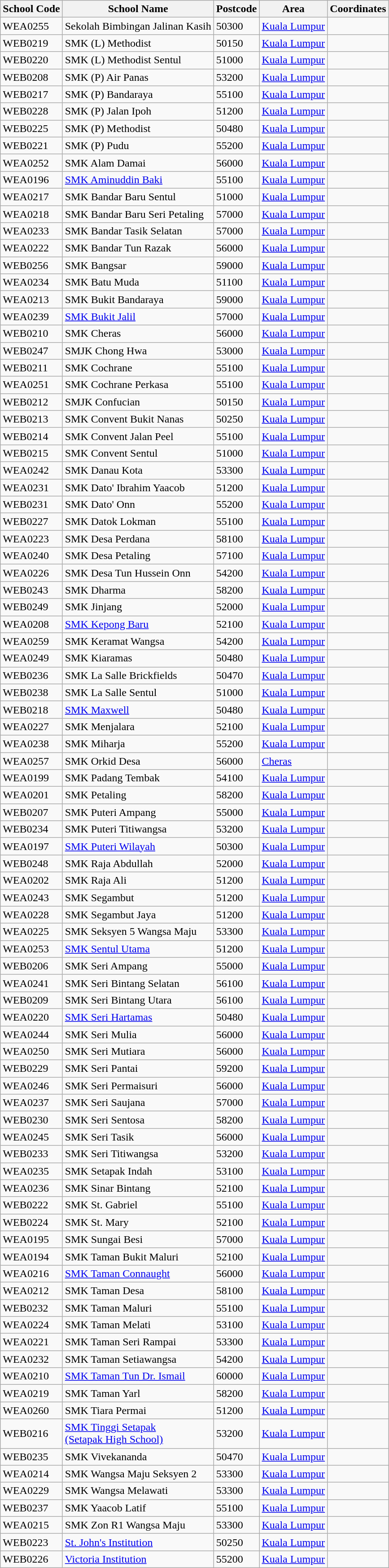<table class="wikitable sortable">
<tr>
<th>School Code</th>
<th>School Name</th>
<th>Postcode</th>
<th>Area</th>
<th>Coordinates</th>
</tr>
<tr>
<td>WEA0255</td>
<td>Sekolah Bimbingan Jalinan Kasih</td>
<td>50300</td>
<td><a href='#'>Kuala Lumpur</a></td>
<td></td>
</tr>
<tr>
<td>WEB0219</td>
<td>SMK (L) Methodist</td>
<td>50150</td>
<td><a href='#'>Kuala Lumpur</a></td>
<td></td>
</tr>
<tr>
<td>WEB0220</td>
<td>SMK (L) Methodist Sentul</td>
<td>51000</td>
<td><a href='#'>Kuala Lumpur</a></td>
<td></td>
</tr>
<tr>
<td>WEB0208</td>
<td>SMK (P) Air Panas</td>
<td>53200</td>
<td><a href='#'>Kuala Lumpur</a></td>
<td></td>
</tr>
<tr>
<td>WEB0217</td>
<td>SMK (P) Bandaraya</td>
<td>55100</td>
<td><a href='#'>Kuala Lumpur</a></td>
<td></td>
</tr>
<tr>
<td>WEB0228</td>
<td>SMK (P) Jalan Ipoh</td>
<td>51200</td>
<td><a href='#'>Kuala Lumpur</a></td>
<td></td>
</tr>
<tr>
<td>WEB0225</td>
<td>SMK (P) Methodist</td>
<td>50480</td>
<td><a href='#'>Kuala Lumpur</a></td>
<td></td>
</tr>
<tr>
<td>WEB0221</td>
<td>SMK (P) Pudu</td>
<td>55200</td>
<td><a href='#'>Kuala Lumpur</a></td>
<td></td>
</tr>
<tr>
<td>WEA0252</td>
<td>SMK Alam Damai</td>
<td>56000</td>
<td><a href='#'>Kuala Lumpur</a></td>
<td></td>
</tr>
<tr>
<td>WEA0196</td>
<td><a href='#'>SMK Aminuddin Baki</a></td>
<td>55100</td>
<td><a href='#'>Kuala Lumpur</a></td>
<td></td>
</tr>
<tr>
<td>WEA0217</td>
<td>SMK Bandar Baru Sentul</td>
<td>51000</td>
<td><a href='#'>Kuala Lumpur</a></td>
<td></td>
</tr>
<tr>
<td>WEA0218</td>
<td>SMK Bandar Baru Seri Petaling</td>
<td>57000</td>
<td><a href='#'>Kuala Lumpur</a></td>
<td></td>
</tr>
<tr>
<td>WEA0233</td>
<td>SMK Bandar Tasik Selatan</td>
<td>57000</td>
<td><a href='#'>Kuala Lumpur</a></td>
<td></td>
</tr>
<tr>
<td>WEA0222</td>
<td>SMK Bandar Tun Razak</td>
<td>56000</td>
<td><a href='#'>Kuala Lumpur</a></td>
<td></td>
</tr>
<tr>
<td>WEB0256</td>
<td>SMK Bangsar</td>
<td>59000</td>
<td><a href='#'>Kuala Lumpur</a></td>
<td></td>
</tr>
<tr>
<td>WEA0234</td>
<td>SMK Batu Muda</td>
<td>51100</td>
<td><a href='#'>Kuala Lumpur</a></td>
<td></td>
</tr>
<tr>
<td>WEA0213</td>
<td>SMK Bukit Bandaraya</td>
<td>59000</td>
<td><a href='#'>Kuala Lumpur</a></td>
<td></td>
</tr>
<tr>
<td>WEA0239</td>
<td><a href='#'>SMK Bukit Jalil</a></td>
<td>57000</td>
<td><a href='#'>Kuala Lumpur</a></td>
<td></td>
</tr>
<tr>
<td>WEB0210</td>
<td>SMK Cheras</td>
<td>56000</td>
<td><a href='#'>Kuala Lumpur</a></td>
<td></td>
</tr>
<tr>
<td>WEB0247</td>
<td>SMJK Chong Hwa</td>
<td>53000</td>
<td><a href='#'>Kuala Lumpur</a></td>
<td></td>
</tr>
<tr>
<td>WEB0211</td>
<td>SMK Cochrane</td>
<td>55100</td>
<td><a href='#'>Kuala Lumpur</a></td>
<td></td>
</tr>
<tr>
<td>WEA0251</td>
<td>SMK Cochrane Perkasa</td>
<td>55100</td>
<td><a href='#'>Kuala Lumpur</a></td>
<td></td>
</tr>
<tr>
<td>WEB0212</td>
<td>SMJK Confucian</td>
<td>50150</td>
<td><a href='#'>Kuala Lumpur</a></td>
<td></td>
</tr>
<tr>
<td>WEB0213</td>
<td>SMK Convent Bukit Nanas</td>
<td>50250</td>
<td><a href='#'>Kuala Lumpur</a></td>
<td></td>
</tr>
<tr>
<td>WEB0214</td>
<td>SMK Convent Jalan Peel</td>
<td>55100</td>
<td><a href='#'>Kuala Lumpur</a></td>
<td></td>
</tr>
<tr>
<td>WEB0215</td>
<td>SMK Convent Sentul</td>
<td>51000</td>
<td><a href='#'>Kuala Lumpur</a></td>
<td></td>
</tr>
<tr>
<td>WEA0242</td>
<td>SMK Danau Kota</td>
<td>53300</td>
<td><a href='#'>Kuala Lumpur</a></td>
<td></td>
</tr>
<tr>
<td>WEA0231</td>
<td>SMK Dato' Ibrahim Yaacob</td>
<td>51200</td>
<td><a href='#'>Kuala Lumpur</a></td>
<td></td>
</tr>
<tr>
<td>WEB0231</td>
<td>SMK Dato' Onn</td>
<td>55200</td>
<td><a href='#'>Kuala Lumpur</a></td>
<td></td>
</tr>
<tr>
<td>WEB0227</td>
<td>SMK Datok Lokman</td>
<td>55100</td>
<td><a href='#'>Kuala Lumpur</a></td>
<td></td>
</tr>
<tr>
<td>WEA0223</td>
<td>SMK Desa Perdana</td>
<td>58100</td>
<td><a href='#'>Kuala Lumpur</a></td>
<td></td>
</tr>
<tr>
<td>WEA0240</td>
<td>SMK Desa Petaling</td>
<td>57100</td>
<td><a href='#'>Kuala Lumpur</a></td>
<td></td>
</tr>
<tr>
<td>WEA0226</td>
<td>SMK Desa Tun Hussein Onn</td>
<td>54200</td>
<td><a href='#'>Kuala Lumpur</a></td>
<td></td>
</tr>
<tr>
<td>WEB0243</td>
<td>SMK Dharma</td>
<td>58200</td>
<td><a href='#'>Kuala Lumpur</a></td>
<td></td>
</tr>
<tr>
<td>WEB0249</td>
<td>SMK Jinjang</td>
<td>52000</td>
<td><a href='#'>Kuala Lumpur</a></td>
<td></td>
</tr>
<tr>
<td>WEA0208</td>
<td><a href='#'>SMK Kepong Baru</a></td>
<td>52100</td>
<td><a href='#'>Kuala Lumpur</a></td>
<td></td>
</tr>
<tr>
<td>WEA0259</td>
<td>SMK Keramat Wangsa</td>
<td>54200</td>
<td><a href='#'>Kuala Lumpur</a></td>
<td></td>
</tr>
<tr>
<td>WEA0249</td>
<td>SMK Kiaramas</td>
<td>50480</td>
<td><a href='#'>Kuala Lumpur</a></td>
<td></td>
</tr>
<tr>
<td>WEB0236</td>
<td>SMK La Salle Brickfields</td>
<td>50470</td>
<td><a href='#'>Kuala Lumpur</a></td>
<td></td>
</tr>
<tr>
<td>WEB0238</td>
<td>SMK La Salle Sentul</td>
<td>51000</td>
<td><a href='#'>Kuala Lumpur</a></td>
<td></td>
</tr>
<tr>
<td>WEB0218</td>
<td><a href='#'>SMK Maxwell</a></td>
<td>50480</td>
<td><a href='#'>Kuala Lumpur</a></td>
<td></td>
</tr>
<tr>
<td>WEA0227</td>
<td>SMK Menjalara</td>
<td>52100</td>
<td><a href='#'>Kuala Lumpur</a></td>
<td></td>
</tr>
<tr>
<td>WEA0238</td>
<td>SMK Miharja</td>
<td>55200</td>
<td><a href='#'>Kuala Lumpur</a></td>
<td></td>
</tr>
<tr>
<td>WEA0257</td>
<td>SMK Orkid Desa</td>
<td>56000</td>
<td><a href='#'>Cheras</a></td>
<td></td>
</tr>
<tr>
<td>WEA0199</td>
<td>SMK Padang Tembak</td>
<td>54100</td>
<td><a href='#'>Kuala Lumpur</a></td>
<td></td>
</tr>
<tr>
<td>WEA0201</td>
<td>SMK Petaling</td>
<td>58200</td>
<td><a href='#'>Kuala Lumpur</a></td>
<td></td>
</tr>
<tr>
<td>WEB0207</td>
<td>SMK Puteri Ampang</td>
<td>55000</td>
<td><a href='#'>Kuala Lumpur</a></td>
<td></td>
</tr>
<tr>
<td>WEB0234</td>
<td>SMK Puteri Titiwangsa</td>
<td>53200</td>
<td><a href='#'>Kuala Lumpur</a></td>
<td></td>
</tr>
<tr>
<td>WEA0197</td>
<td><a href='#'>SMK Puteri Wilayah</a></td>
<td>50300</td>
<td><a href='#'>Kuala Lumpur</a></td>
<td></td>
</tr>
<tr>
<td>WEB0248</td>
<td>SMK Raja Abdullah</td>
<td>52000</td>
<td><a href='#'>Kuala Lumpur</a></td>
<td></td>
</tr>
<tr>
<td>WEA0202</td>
<td>SMK Raja Ali</td>
<td>51200</td>
<td><a href='#'>Kuala Lumpur</a></td>
<td></td>
</tr>
<tr>
<td>WEA0243</td>
<td>SMK Segambut</td>
<td>51200</td>
<td><a href='#'>Kuala Lumpur</a></td>
<td></td>
</tr>
<tr>
<td>WEA0228</td>
<td>SMK Segambut Jaya</td>
<td>51200</td>
<td><a href='#'>Kuala Lumpur</a></td>
<td></td>
</tr>
<tr>
<td>WEA0225</td>
<td>SMK Seksyen 5 Wangsa Maju</td>
<td>53300</td>
<td><a href='#'>Kuala Lumpur</a></td>
<td></td>
</tr>
<tr>
<td>WEA0253</td>
<td><a href='#'>SMK Sentul Utama</a></td>
<td>51200</td>
<td><a href='#'>Kuala Lumpur</a></td>
<td></td>
</tr>
<tr>
<td>WEB0206</td>
<td>SMK Seri Ampang</td>
<td>55000</td>
<td><a href='#'>Kuala Lumpur</a></td>
<td></td>
</tr>
<tr>
<td>WEA0241</td>
<td>SMK Seri Bintang Selatan</td>
<td>56100</td>
<td><a href='#'>Kuala Lumpur</a></td>
<td></td>
</tr>
<tr>
<td>WEB0209</td>
<td>SMK Seri Bintang Utara</td>
<td>56100</td>
<td><a href='#'>Kuala Lumpur</a></td>
<td></td>
</tr>
<tr>
<td>WEA0220</td>
<td><a href='#'>SMK Seri Hartamas</a></td>
<td>50480</td>
<td><a href='#'>Kuala Lumpur</a></td>
<td></td>
</tr>
<tr>
<td>WEA0244</td>
<td>SMK Seri Mulia</td>
<td>56000</td>
<td><a href='#'>Kuala Lumpur</a></td>
<td></td>
</tr>
<tr>
<td>WEA0250</td>
<td>SMK Seri Mutiara</td>
<td>56000</td>
<td><a href='#'>Kuala Lumpur</a></td>
<td></td>
</tr>
<tr>
<td>WEB0229</td>
<td>SMK Seri Pantai</td>
<td>59200</td>
<td><a href='#'>Kuala Lumpur</a></td>
<td></td>
</tr>
<tr>
<td>WEA0246</td>
<td>SMK Seri Permaisuri</td>
<td>56000</td>
<td><a href='#'>Kuala Lumpur</a></td>
<td></td>
</tr>
<tr>
<td>WEA0237</td>
<td>SMK Seri Saujana</td>
<td>57000</td>
<td><a href='#'>Kuala Lumpur</a></td>
<td></td>
</tr>
<tr>
<td>WEB0230</td>
<td>SMK Seri Sentosa</td>
<td>58200</td>
<td><a href='#'>Kuala Lumpur</a></td>
<td></td>
</tr>
<tr>
<td>WEA0245</td>
<td>SMK Seri Tasik</td>
<td>56000</td>
<td><a href='#'>Kuala Lumpur</a></td>
<td></td>
</tr>
<tr>
<td>WEB0233</td>
<td>SMK Seri Titiwangsa</td>
<td>53200</td>
<td><a href='#'>Kuala Lumpur</a></td>
<td></td>
</tr>
<tr>
<td>WEA0235</td>
<td>SMK Setapak Indah</td>
<td>53100</td>
<td><a href='#'>Kuala Lumpur</a></td>
<td></td>
</tr>
<tr>
<td>WEA0236</td>
<td>SMK Sinar Bintang</td>
<td>52100</td>
<td><a href='#'>Kuala Lumpur</a></td>
<td></td>
</tr>
<tr>
<td>WEB0222</td>
<td>SMK St. Gabriel</td>
<td>55100</td>
<td><a href='#'>Kuala Lumpur</a></td>
<td></td>
</tr>
<tr>
<td>WEB0224</td>
<td>SMK St. Mary</td>
<td>52100</td>
<td><a href='#'>Kuala Lumpur</a></td>
<td></td>
</tr>
<tr>
<td>WEA0195</td>
<td>SMK Sungai Besi</td>
<td>57000</td>
<td><a href='#'>Kuala Lumpur</a></td>
<td></td>
</tr>
<tr>
<td>WEA0194</td>
<td>SMK Taman Bukit Maluri</td>
<td>52100</td>
<td><a href='#'>Kuala Lumpur</a></td>
<td></td>
</tr>
<tr>
<td>WEA0216</td>
<td><a href='#'>SMK Taman Connaught</a></td>
<td>56000</td>
<td><a href='#'>Kuala Lumpur</a></td>
<td></td>
</tr>
<tr>
<td>WEA0212</td>
<td>SMK Taman Desa</td>
<td>58100</td>
<td><a href='#'>Kuala Lumpur</a></td>
<td></td>
</tr>
<tr>
<td>WEB0232</td>
<td>SMK Taman Maluri</td>
<td>55100</td>
<td><a href='#'>Kuala Lumpur</a></td>
<td></td>
</tr>
<tr>
<td>WEA0224</td>
<td>SMK Taman Melati</td>
<td>53100</td>
<td><a href='#'>Kuala Lumpur</a></td>
<td></td>
</tr>
<tr>
<td>WEA0221</td>
<td>SMK Taman Seri Rampai</td>
<td>53300</td>
<td><a href='#'>Kuala Lumpur</a></td>
<td></td>
</tr>
<tr>
<td>WEA0232</td>
<td>SMK Taman Setiawangsa</td>
<td>54200</td>
<td><a href='#'>Kuala Lumpur</a></td>
<td></td>
</tr>
<tr>
<td>WEA0210</td>
<td><a href='#'>SMK Taman Tun Dr. Ismail</a></td>
<td>60000</td>
<td><a href='#'>Kuala Lumpur</a></td>
<td></td>
</tr>
<tr>
<td>WEA0219</td>
<td>SMK Taman Yarl</td>
<td>58200</td>
<td><a href='#'>Kuala Lumpur</a></td>
<td></td>
</tr>
<tr>
<td>WEA0260</td>
<td>SMK Tiara Permai</td>
<td>51200</td>
<td><a href='#'>Kuala Lumpur</a></td>
<td></td>
</tr>
<tr>
<td>WEB0216</td>
<td><a href='#'>SMK Tinggi Setapak<br> (Setapak High School)</a></td>
<td>53200</td>
<td><a href='#'>Kuala Lumpur</a></td>
<td></td>
</tr>
<tr>
<td>WEB0235</td>
<td>SMK Vivekananda</td>
<td>50470</td>
<td><a href='#'>Kuala Lumpur</a></td>
<td></td>
</tr>
<tr>
<td>WEA0214</td>
<td>SMK Wangsa Maju Seksyen 2</td>
<td>53300</td>
<td><a href='#'>Kuala Lumpur</a></td>
<td></td>
</tr>
<tr>
<td>WEA0229</td>
<td>SMK Wangsa Melawati</td>
<td>53300</td>
<td><a href='#'>Kuala Lumpur</a></td>
<td></td>
</tr>
<tr>
<td>WEB0237</td>
<td>SMK Yaacob Latif</td>
<td>55100</td>
<td><a href='#'>Kuala Lumpur</a></td>
<td></td>
</tr>
<tr>
<td>WEA0215</td>
<td>SMK Zon R1 Wangsa Maju</td>
<td>53300</td>
<td><a href='#'>Kuala Lumpur</a></td>
<td></td>
</tr>
<tr>
<td>WEB0223</td>
<td><a href='#'>St. John's Institution</a></td>
<td>50250</td>
<td><a href='#'>Kuala Lumpur</a></td>
<td></td>
</tr>
<tr>
<td>WEB0226</td>
<td><a href='#'>Victoria Institution</a></td>
<td>55200</td>
<td><a href='#'>Kuala Lumpur</a></td>
<td></td>
</tr>
</table>
